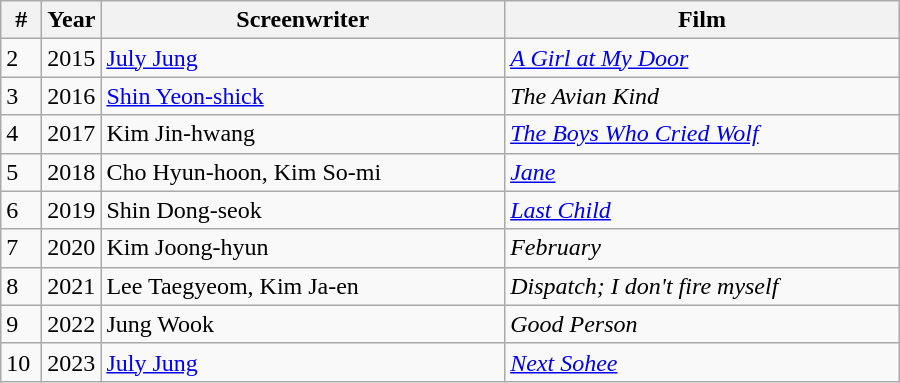<table class="wikitable" style="width:600px">
<tr>
<th width=20>#</th>
<th width=30>Year</th>
<th>Screenwriter</th>
<th>Film</th>
</tr>
<tr>
<td>2</td>
<td>2015</td>
<td><a href='#'>July Jung</a></td>
<td><em><a href='#'>A Girl at My Door</a></em></td>
</tr>
<tr>
<td>3</td>
<td>2016</td>
<td><a href='#'>Shin Yeon-shick</a></td>
<td><em>The Avian Kind</em></td>
</tr>
<tr>
<td>4</td>
<td>2017</td>
<td>Kim Jin-hwang</td>
<td><em><a href='#'>The Boys Who Cried Wolf</a></em></td>
</tr>
<tr>
<td>5</td>
<td>2018</td>
<td>Cho Hyun-hoon, Kim So-mi</td>
<td><em><a href='#'>Jane</a></em></td>
</tr>
<tr>
<td>6</td>
<td>2019</td>
<td>Shin Dong-seok</td>
<td><em><a href='#'>Last Child</a></em></td>
</tr>
<tr>
<td>7</td>
<td>2020</td>
<td>Kim Joong-hyun</td>
<td><em>February</em></td>
</tr>
<tr>
<td>8</td>
<td>2021</td>
<td>Lee Taegyeom, Kim Ja-en</td>
<td><em>Dispatch; I don't fire myself</em></td>
</tr>
<tr>
<td>9</td>
<td>2022</td>
<td>Jung Wook</td>
<td><em>Good Person</em></td>
</tr>
<tr>
<td>10</td>
<td>2023</td>
<td><a href='#'>July Jung</a></td>
<td><em><a href='#'>Next Sohee</a></em></td>
</tr>
</table>
